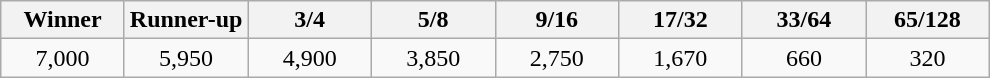<table class="wikitable" style="text-align:center">
<tr>
<th width="75">Winner</th>
<th width="75">Runner-up</th>
<th width="75">3/4</th>
<th width="75">5/8</th>
<th width="75">9/16</th>
<th width="75">17/32</th>
<th width="75">33/64</th>
<th width="75">65/128</th>
</tr>
<tr>
<td>7,000</td>
<td>5,950</td>
<td>4,900</td>
<td>3,850</td>
<td>2,750</td>
<td>1,670</td>
<td>660</td>
<td>320</td>
</tr>
</table>
